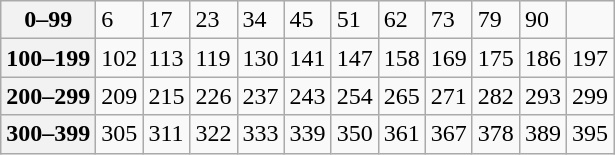<table class="wikitable">
<tr>
<th>0–99</th>
<td>6</td>
<td>17</td>
<td>23</td>
<td>34</td>
<td>45</td>
<td>51</td>
<td>62</td>
<td>73</td>
<td>79</td>
<td>90</td>
<td></td>
</tr>
<tr>
<th>100–199</th>
<td>102</td>
<td>113</td>
<td>119</td>
<td>130</td>
<td>141</td>
<td>147</td>
<td>158</td>
<td>169</td>
<td>175</td>
<td>186</td>
<td>197</td>
</tr>
<tr>
<th>200–299</th>
<td>209</td>
<td>215</td>
<td>226</td>
<td>237</td>
<td>243</td>
<td>254</td>
<td>265</td>
<td>271</td>
<td>282</td>
<td>293</td>
<td>299</td>
</tr>
<tr>
<th>300–399</th>
<td>305</td>
<td>311</td>
<td>322</td>
<td>333</td>
<td>339</td>
<td>350</td>
<td>361</td>
<td>367</td>
<td>378</td>
<td>389</td>
<td>395</td>
</tr>
</table>
